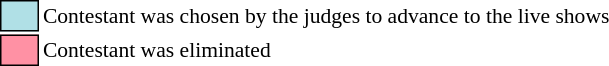<table class="toccolours" style="font-size: 90%; white-space: nowrap;">
<tr>
<td style="background:#B0E0E6; border:1px solid black;">      </td>
<td>Contestant was chosen by the judges to advance to the live shows</td>
</tr>
<tr>
<td style="background:#FF91A4; border:1px solid black;">      </td>
<td>Contestant was eliminated</td>
</tr>
</table>
